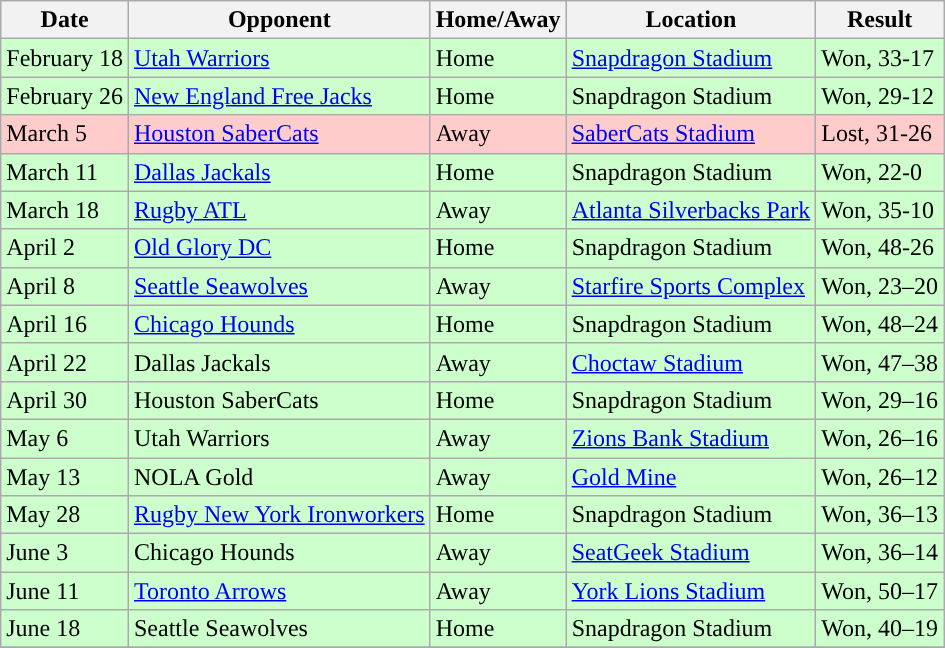<table class="wikitable">
<tr>
<th>Date</th>
<th>Opponent</th>
<th>Home/Away</th>
<th>Location</th>
<th>Result</th>
</tr>
<tr bgcolor="CCFFCC">
<td>February 18</td>
<td><a href='#'>Utah Warriors</a></td>
<td>Home</td>
<td><a href='#'>Snapdragon Stadium</a></td>
<td>Won, 33-17</td>
</tr>
<tr bgcolor="CCFFCC">
<td>February 26</td>
<td><a href='#'>New England Free Jacks</a></td>
<td>Home</td>
<td>Snapdragon Stadium</td>
<td>Won, 29-12</td>
</tr>
<tr bgcolor="FFCCCC">
<td>March 5</td>
<td><a href='#'>Houston SaberCats</a></td>
<td>Away</td>
<td><a href='#'>SaberCats Stadium</a></td>
<td>Lost, 31-26</td>
</tr>
<tr bgcolor="CCFFCC">
<td>March 11</td>
<td><a href='#'>Dallas Jackals</a></td>
<td>Home</td>
<td>Snapdragon Stadium</td>
<td>Won, 22-0</td>
</tr>
<tr bgcolor="CCFFCC">
<td>March 18</td>
<td><a href='#'>Rugby ATL</a></td>
<td>Away</td>
<td><a href='#'>Atlanta Silverbacks Park</a></td>
<td>Won, 35-10</td>
</tr>
<tr bgcolor="CCFFCC">
<td>April 2</td>
<td><a href='#'>Old Glory DC</a></td>
<td>Home</td>
<td>Snapdragon Stadium</td>
<td>Won, 48-26</td>
</tr>
<tr bgcolor="#CCFFCC">
<td>April 8</td>
<td><a href='#'>Seattle Seawolves</a></td>
<td>Away</td>
<td><a href='#'>Starfire Sports Complex</a></td>
<td>Won, 23–20</td>
</tr>
<tr bgcolor="#CCFFCC">
<td>April 16</td>
<td><a href='#'>Chicago Hounds</a></td>
<td>Home</td>
<td>Snapdragon Stadium</td>
<td>Won, 48–24</td>
</tr>
<tr bgcolor="#CCFFCC">
<td>April 22</td>
<td>Dallas Jackals</td>
<td>Away</td>
<td><a href='#'>Choctaw Stadium</a></td>
<td>Won, 47–38</td>
</tr>
<tr bgcolor="#CCFFCC">
<td>April 30</td>
<td>Houston SaberCats</td>
<td>Home</td>
<td>Snapdragon Stadium</td>
<td>Won, 29–16</td>
</tr>
<tr bgcolor="#CCFFCC">
<td>May 6</td>
<td>Utah Warriors</td>
<td>Away</td>
<td><a href='#'>Zions Bank Stadium</a></td>
<td>Won, 26–16</td>
</tr>
<tr bgcolor="#CCFFCC">
<td>May 13</td>
<td>NOLA Gold</td>
<td>Away</td>
<td><a href='#'>Gold Mine</a></td>
<td>Won, 26–12</td>
</tr>
<tr bgcolor="#CCFFCC">
<td>May 28</td>
<td><a href='#'>Rugby New York Ironworkers</a></td>
<td>Home</td>
<td>Snapdragon Stadium</td>
<td>Won, 36–13</td>
</tr>
<tr bgcolor="#CCFFCC">
<td>June 3</td>
<td>Chicago Hounds</td>
<td>Away</td>
<td><a href='#'>SeatGeek Stadium</a></td>
<td>Won, 36–14</td>
</tr>
<tr bgcolor="#CCFFCC">
<td>June 11</td>
<td><a href='#'>Toronto Arrows</a></td>
<td>Away</td>
<td><a href='#'>York Lions Stadium</a></td>
<td>Won, 50–17</td>
</tr>
<tr bgcolor="#CCFFCC">
<td>June 18</td>
<td>Seattle Seawolves</td>
<td>Home</td>
<td>Snapdragon Stadium</td>
<td>Won, 40–19</td>
</tr>
<tr>
</tr>
</table>
